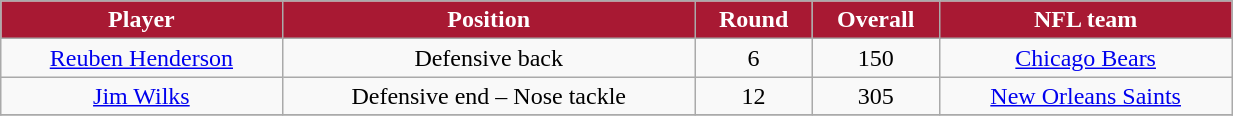<table class="wikitable" width="65%">
<tr>
<th style="background:#A81933;color:#FFFFFF;">Player</th>
<th style="background:#A81933;color:#FFFFFF;">Position</th>
<th style="background:#A81933;color:#FFFFFF;">Round</th>
<th style="background:#A81933;color:#FFFFFF;">Overall</th>
<th style="background:#A81933;color:#FFFFFF;">NFL team</th>
</tr>
<tr align="center" bgcolor="">
<td><a href='#'>Reuben Henderson</a></td>
<td>Defensive back</td>
<td>6</td>
<td>150</td>
<td><a href='#'>Chicago Bears</a></td>
</tr>
<tr align="center" bgcolor="">
<td><a href='#'>Jim Wilks</a></td>
<td>Defensive end – Nose tackle</td>
<td>12</td>
<td>305</td>
<td><a href='#'>New Orleans Saints</a></td>
</tr>
<tr align="center" bgcolor="">
</tr>
</table>
